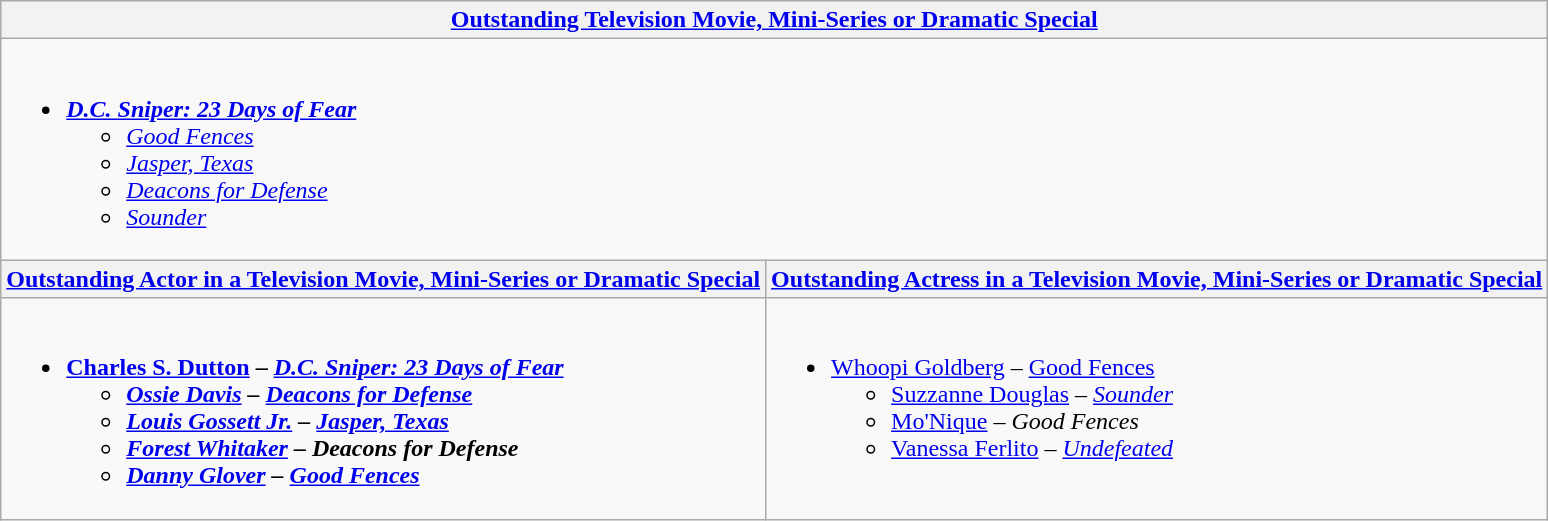<table class="wikitable" style="width=72%">
<tr>
<th colspan="2" style="width=50%"><a href='#'>Outstanding Television Movie, Mini-Series or Dramatic Special</a></th>
</tr>
<tr>
<td colspan="2" valign="top"><br><ul><li><strong><em><a href='#'>D.C. Sniper: 23 Days of Fear</a></em></strong><ul><li><em><a href='#'>Good Fences</a></em></li><li><em><a href='#'>Jasper, Texas</a></em></li><li><em><a href='#'>Deacons for Defense</a></em></li><li><em><a href='#'>Sounder</a></em></li></ul></li></ul></td>
</tr>
<tr>
<th><a href='#'>Outstanding Actor in a Television Movie, Mini-Series or Dramatic Special</a></th>
<th><a href='#'>Outstanding Actress in a Television Movie, Mini-Series or Dramatic Special</a></th>
</tr>
<tr>
<td valign="top"><br><ul><li><strong><a href='#'>Charles S. Dutton</a> – <em><a href='#'>D.C. Sniper: 23 Days of Fear</a><strong><em><ul><li><a href='#'>Ossie Davis</a> </em>– <a href='#'>Deacons for Defense</a> <em></li><li><a href='#'>Louis Gossett Jr.</a> </em>– <a href='#'>Jasper, Texas</a> <em></li><li><a href='#'>Forest Whitaker</a> </em>– Deacons for Defense <em></li><li><a href='#'>Danny Glover</a> </em>– <a href='#'>Good Fences</a> <em></li></ul></li></ul></td>
<td valign="top"><br><ul><li></strong><a href='#'>Whoopi Goldberg</a> – </em><a href='#'>Good Fences</a></em></strong><ul><li><a href='#'>Suzzanne Douglas</a> <em>– <a href='#'>Sounder</a></em></li><li><a href='#'>Mo'Nique</a> <em>– Good Fences</em></li><li><a href='#'>Vanessa Ferlito</a> <em>– <a href='#'>Undefeated</a></em></li></ul></li></ul></td>
</tr>
</table>
